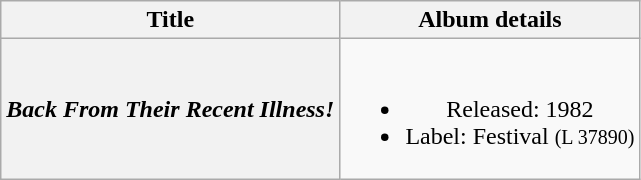<table class="wikitable plainrowheaders" style="text-align:center;" border="1">
<tr>
<th>Title</th>
<th>Album details</th>
</tr>
<tr>
<th scope="row"><em>Back From Their Recent Illness!</em></th>
<td><br><ul><li>Released: 1982</li><li>Label: Festival <small>(L 37890)</small></li></ul></td>
</tr>
</table>
